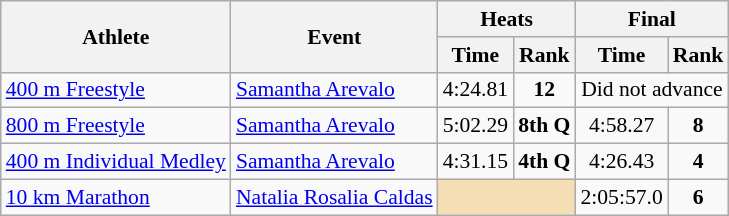<table class=wikitable style="font-size:90%">
<tr>
<th rowspan="2">Athlete</th>
<th rowspan="2">Event</th>
<th colspan="2">Heats</th>
<th colspan="2">Final</th>
</tr>
<tr>
<th>Time</th>
<th>Rank</th>
<th>Time</th>
<th>Rank</th>
</tr>
<tr>
<td><a href='#'>400 m Freestyle</a></td>
<td><a href='#'>Samantha Arevalo</a></td>
<td align=center>4:24.81</td>
<td align=center><strong>12</strong></td>
<td align=center colspan=2>Did not advance</td>
</tr>
<tr>
<td><a href='#'>800 m Freestyle</a></td>
<td><a href='#'>Samantha Arevalo</a></td>
<td align=center>5:02.29</td>
<td align=center><strong>8th Q</strong></td>
<td align=center>4:58.27</td>
<td align=center><strong>8</strong></td>
</tr>
<tr>
<td><a href='#'>400 m Individual Medley</a></td>
<td><a href='#'>Samantha Arevalo</a></td>
<td align=center>4:31.15</td>
<td align=center><strong>4th Q</strong></td>
<td align=center>4:26.43</td>
<td align=center><strong>4</strong></td>
</tr>
<tr>
<td><a href='#'>10 km Marathon</a></td>
<td><a href='#'>Natalia Rosalia Caldas</a></td>
<td align=center colspan=2 bgcolor=wheat></td>
<td align=center>2:05:57.0</td>
<td align=center><strong>6</strong></td>
</tr>
</table>
